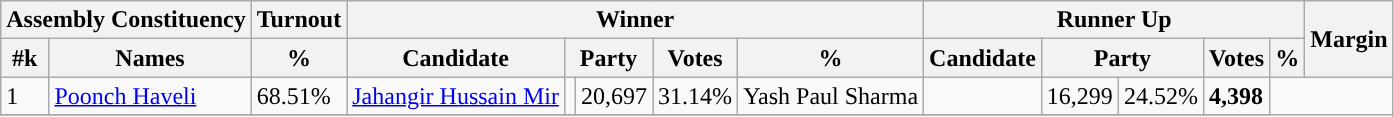<table class="wikitable sortable">
<tr>
<th colspan="2">Assembly Constituency</th>
<th>Turnout</th>
<th colspan="5">Winner</th>
<th colspan="5">Runner Up</th>
<th rowspan="2" data-sort-type=number>Margin</th>
</tr>
<tr>
<th>#k</th>
<th>Names</th>
<th>%</th>
<th>Candidate</th>
<th colspan="2">Party</th>
<th data-sort-type=number>Votes</th>
<th>%</th>
<th>Candidate</th>
<th colspan="2">Party</th>
<th data-sort-type=number>Votes</th>
<th>%</th>
</tr>
<tr>
<td>1</td>
<td><a href='#'>Poonch Haveli</a></td>
<td>68.51%</td>
<td><a href='#'>Jahangir Hussain Mir</a></td>
<td></td>
<td>20,697</td>
<td>31.14%</td>
<td>Yash Paul Sharma</td>
<td></td>
<td>16,299</td>
<td>24.52%</td>
<td style="background:"><span><strong>4,398</strong></span></td>
</tr>
<tr>
</tr>
</table>
